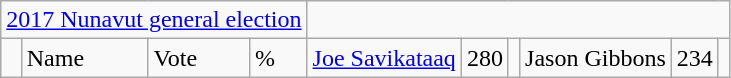<table class="wikitable">
<tr>
<td colspan=4 align=center><a href='#'>2017 Nunavut general election</a></td>
</tr>
<tr>
<td></td>
<td>Name</td>
<td>Vote</td>
<td>%<br></td>
<td><a href='#'>Joe Savikataaq</a></td>
<td>280</td>
<td><br></td>
<td>Jason Gibbons</td>
<td>234</td>
<td></td>
</tr>
</table>
